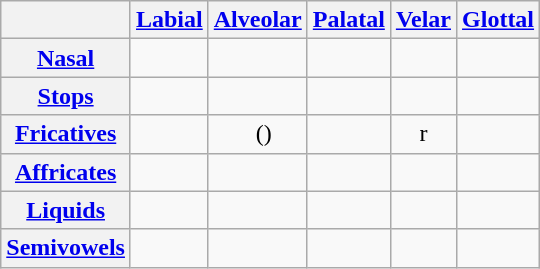<table class="wikitable" style="text-align: center;">
<tr>
<th></th>
<th><a href='#'>Labial</a></th>
<th><a href='#'>Alveolar</a></th>
<th><a href='#'>Palatal</a></th>
<th><a href='#'>Velar</a></th>
<th><a href='#'>Glottal</a></th>
</tr>
<tr>
<th><a href='#'>Nasal</a></th>
<td></td>
<td></td>
<td></td>
<td></td>
<td></td>
</tr>
<tr>
<th><a href='#'>Stops</a></th>
<td>   </td>
<td>   </td>
<td></td>
<td>   </td>
<td></td>
</tr>
<tr>
<th><a href='#'>Fricatives</a></th>
<td></td>
<td>   ()</td>
<td></td>
<td>r</td>
<td></td>
</tr>
<tr>
<th><a href='#'>Affricates</a></th>
<td></td>
<td></td>
<td>   </td>
<td></td>
<td></td>
</tr>
<tr>
<th><a href='#'>Liquids</a></th>
<td></td>
<td></td>
<td></td>
<td></td>
<td></td>
</tr>
<tr>
<th><a href='#'>Semivowels</a></th>
<td></td>
<td></td>
<td></td>
<td></td>
<td></td>
</tr>
</table>
